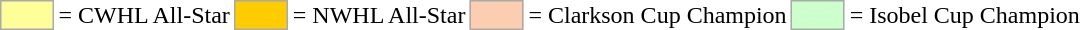<table>
<tr>
<td style="background-color:#FFFF99; border:1px solid #aaaaaa; width:2em;"></td>
<td>= CWHL All-Star</td>
<td style="background-color:#FFCC00; border:1px solid #aaaaaa; width:2em;"></td>
<td>= NWHL All-Star</td>
<td style="background-color:#FBCEB1; border:1px solid #aaaaaa; width:2em;"></td>
<td>= Clarkson Cup Champion</td>
<td style="background-color:#CCFFCC; border:1px solid #aaaaaa; width:2em;"></td>
<td>= Isobel Cup Champion</td>
</tr>
</table>
